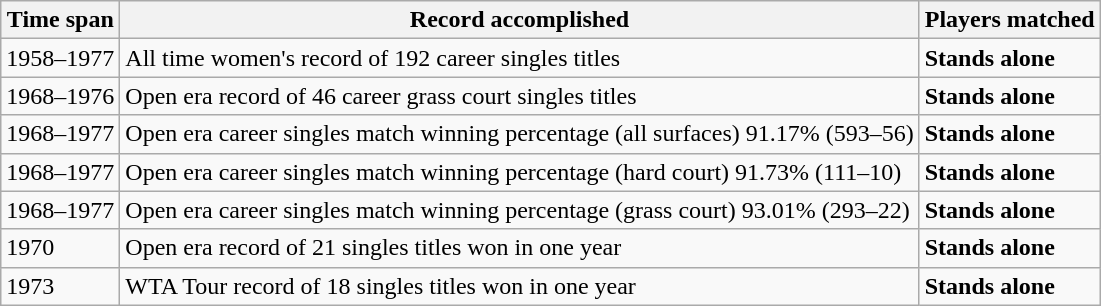<table class="wikitable">
<tr>
<th>Time span</th>
<th>Record accomplished</th>
<th>Players matched</th>
</tr>
<tr>
<td>1958–1977</td>
<td>All time women's record of 192 career singles titles</td>
<td><strong>Stands alone</strong></td>
</tr>
<tr>
<td>1968–1976</td>
<td>Open era record of 46 career grass court singles titles</td>
<td><strong>Stands alone</strong></td>
</tr>
<tr>
<td>1968–1977</td>
<td>Open era career singles match winning percentage (all surfaces) 91.17% (593–56)</td>
<td><strong>Stands alone</strong></td>
</tr>
<tr>
<td>1968–1977</td>
<td>Open era career singles match winning percentage (hard court) 91.73% (111–10)</td>
<td><strong>Stands alone</strong></td>
</tr>
<tr>
<td>1968–1977</td>
<td>Open era career singles match winning percentage (grass court) 93.01% (293–22)</td>
<td><strong>Stands alone</strong></td>
</tr>
<tr>
<td>1970</td>
<td>Open era record of 21 singles titles won in one year</td>
<td><strong>Stands alone</strong></td>
</tr>
<tr>
<td>1973</td>
<td>WTA Tour record of 18 singles titles won in one year</td>
<td><strong>Stands alone</strong></td>
</tr>
</table>
